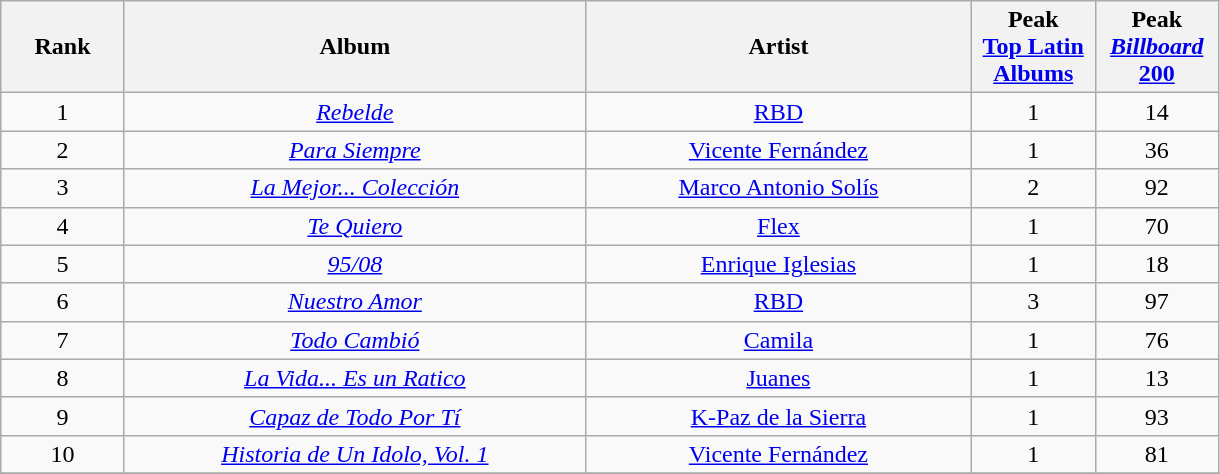<table class="wikitable sortable" border="1" style="text-align: center">
<tr>
<th width="75" class="sortable"><strong>Rank</strong></th>
<th width="300" class="sortable"><strong>Album</strong></th>
<th width="250" class="sortable"><strong>Artist</strong></th>
<th width="75" class="sortable"><strong>Peak <br><a href='#'>Top Latin Albums</a></strong></th>
<th width="75" class="sortable"><strong>Peak <a href='#'><em>Billboard</em> 200</a></strong></th>
</tr>
<tr>
<td>1</td>
<td><em><a href='#'>Rebelde</a></em></td>
<td><a href='#'>RBD</a></td>
<td>1</td>
<td>14</td>
</tr>
<tr>
<td>2</td>
<td><em><a href='#'>Para Siempre</a></em></td>
<td><a href='#'>Vicente Fernández</a></td>
<td>1</td>
<td>36</td>
</tr>
<tr>
<td>3</td>
<td><em><a href='#'>La Mejor... Colección</a></em></td>
<td><a href='#'>Marco Antonio Solís</a></td>
<td>2</td>
<td>92</td>
</tr>
<tr>
<td>4</td>
<td><em><a href='#'>Te Quiero</a></em></td>
<td><a href='#'>Flex</a></td>
<td>1</td>
<td>70</td>
</tr>
<tr>
<td>5</td>
<td><em><a href='#'>95/08</a></em></td>
<td><a href='#'>Enrique Iglesias</a></td>
<td>1</td>
<td>18</td>
</tr>
<tr>
<td>6</td>
<td><em><a href='#'>Nuestro Amor</a></em></td>
<td><a href='#'>RBD</a></td>
<td>3</td>
<td>97</td>
</tr>
<tr>
<td>7</td>
<td><em><a href='#'>Todo Cambió</a></em></td>
<td><a href='#'>Camila</a></td>
<td>1</td>
<td>76</td>
</tr>
<tr>
<td>8</td>
<td><em><a href='#'>La Vida... Es un Ratico</a></em></td>
<td><a href='#'>Juanes</a></td>
<td>1</td>
<td>13</td>
</tr>
<tr>
<td>9</td>
<td><em><a href='#'>Capaz de Todo Por Tí</a></em></td>
<td><a href='#'>K-Paz de la Sierra</a></td>
<td>1</td>
<td>93</td>
</tr>
<tr>
<td>10</td>
<td><em><a href='#'>Historia de Un Idolo, Vol. 1</a></em></td>
<td><a href='#'>Vicente Fernández</a></td>
<td>1</td>
<td>81</td>
</tr>
<tr>
</tr>
</table>
